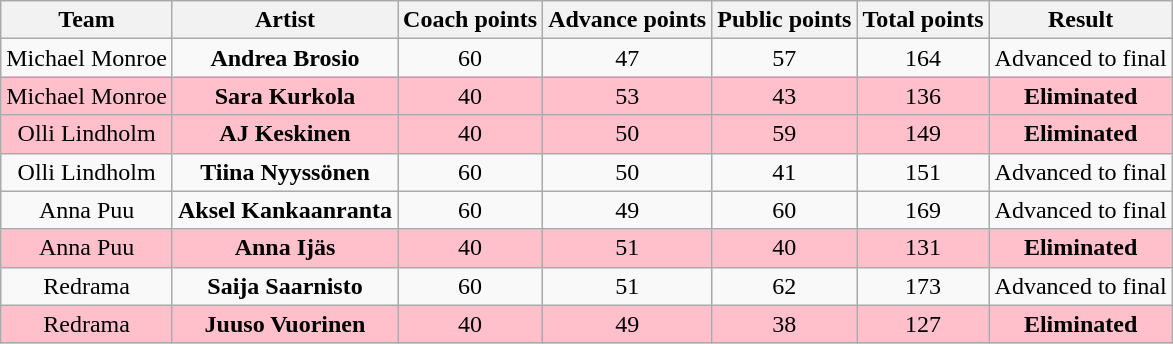<table class="wikitable sortable" style="text-align: center; width: auto;">
<tr>
<th>Team</th>
<th>Artist</th>
<th>Coach points</th>
<th>Advance points</th>
<th>Public points</th>
<th>Total points</th>
<th>Result</th>
</tr>
<tr>
<td>Michael Monroe</td>
<td><strong>Andrea Brosio</strong></td>
<td align="center">60</td>
<td align="center">47</td>
<td align="center">57</td>
<td align="center">164</td>
<td>Advanced to final</td>
</tr>
<tr style="background:pink;">
<td>Michael Monroe</td>
<td><strong>Sara Kurkola</strong></td>
<td align="center">40</td>
<td align="center">53</td>
<td align="center">43</td>
<td align="center">136</td>
<td><strong>Eliminated</strong></td>
</tr>
<tr style="background:pink;">
<td>Olli Lindholm</td>
<td><strong>AJ Keskinen</strong></td>
<td align="center">40</td>
<td align="center">50</td>
<td align="center">59</td>
<td align="center">149</td>
<td><strong>Eliminated</strong></td>
</tr>
<tr>
<td>Olli Lindholm</td>
<td><strong>Tiina Nyyssönen</strong></td>
<td align="center">60</td>
<td align="center">50</td>
<td align="center">41</td>
<td align="center">151</td>
<td>Advanced to final</td>
</tr>
<tr>
<td>Anna Puu</td>
<td><strong>Aksel Kankaanranta</strong></td>
<td align="center">60</td>
<td align="center">49</td>
<td align="center">60</td>
<td align="center">169</td>
<td>Advanced to final</td>
</tr>
<tr style="background:pink;">
<td>Anna Puu</td>
<td><strong>Anna Ijäs</strong></td>
<td align="center">40</td>
<td align="center">51</td>
<td align="center">40</td>
<td align="center">131</td>
<td><strong>Eliminated</strong></td>
</tr>
<tr>
<td>Redrama</td>
<td><strong>Saija Saarnisto</strong></td>
<td align="center">60</td>
<td align="center">51</td>
<td align="center">62</td>
<td align="center">173</td>
<td>Advanced to final</td>
</tr>
<tr style="background:pink;">
<td>Redrama</td>
<td><strong>Juuso Vuorinen</strong></td>
<td align="center">40</td>
<td align="center">49</td>
<td align="center">38</td>
<td align="center">127</td>
<td><strong>Eliminated</strong></td>
</tr>
</table>
